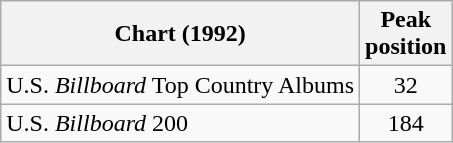<table class="wikitable">
<tr>
<th>Chart (1992)</th>
<th>Peak<br>position</th>
</tr>
<tr>
<td>U.S. <em>Billboard</em> Top Country Albums</td>
<td align="center">32</td>
</tr>
<tr>
<td>U.S. <em>Billboard</em> 200</td>
<td align="center">184</td>
</tr>
</table>
